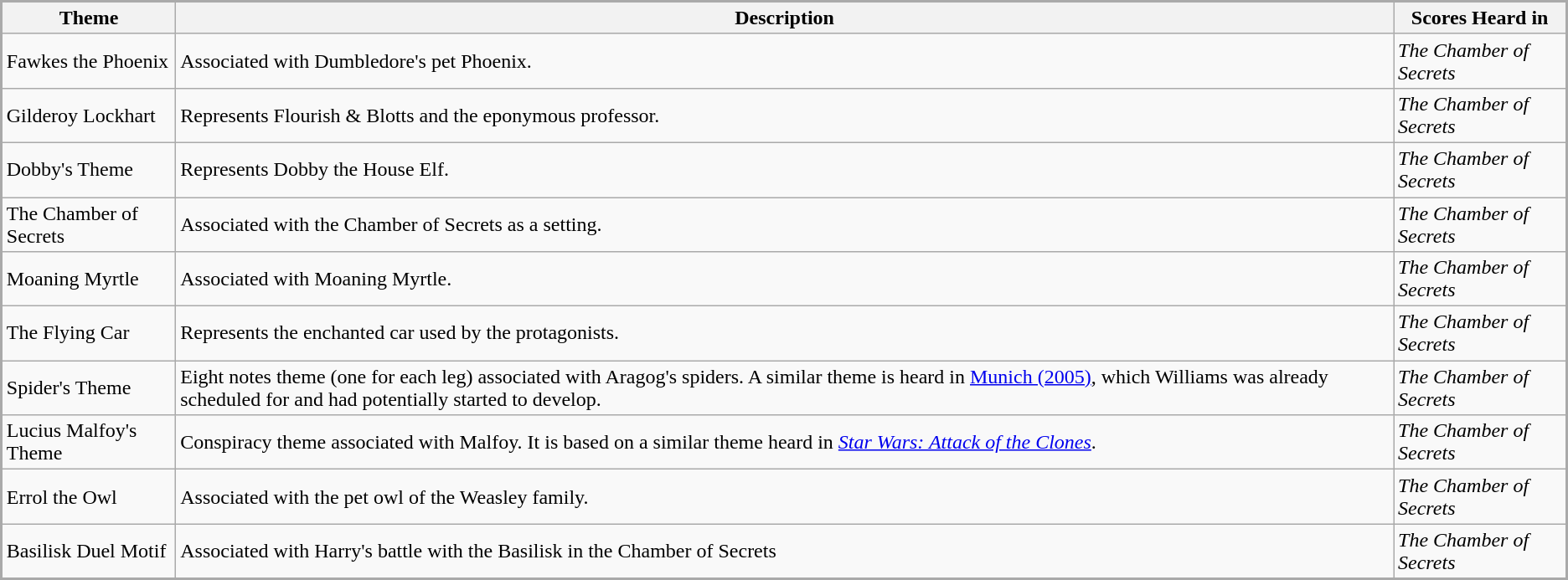<table class="wikitable" style="border:2px #aaa solid; font-size:100%;">
<tr>
<th>Theme</th>
<th>Description</th>
<th>Scores Heard in</th>
</tr>
<tr>
<td>Fawkes the Phoenix</td>
<td>Associated with Dumbledore's pet Phoenix.</td>
<td><em>The Chamber of Secrets</em></td>
</tr>
<tr>
<td>Gilderoy Lockhart</td>
<td>Represents Flourish & Blotts and the eponymous professor.</td>
<td><em>The Chamber of Secrets</em></td>
</tr>
<tr>
<td>Dobby's Theme</td>
<td>Represents Dobby the House Elf.</td>
<td><em>The Chamber of Secrets</em></td>
</tr>
<tr>
<td>The Chamber of Secrets</td>
<td>Associated with the Chamber of Secrets as a setting.</td>
<td><em>The Chamber of Secrets</em></td>
</tr>
<tr>
<td>Moaning Myrtle</td>
<td>Associated with Moaning Myrtle.</td>
<td><em>The Chamber of Secrets</em></td>
</tr>
<tr>
<td>The Flying Car</td>
<td>Represents the enchanted car used by the protagonists.</td>
<td><em>The Chamber of Secrets</em></td>
</tr>
<tr>
<td>Spider's Theme</td>
<td>Eight notes theme (one for each leg) associated with Aragog's spiders. A similar theme is heard in <a href='#'>Munich (2005)</a>, which Williams was already scheduled for and had potentially started to develop.</td>
<td><em>The Chamber of Secrets</em></td>
</tr>
<tr>
<td>Lucius Malfoy's Theme</td>
<td>Conspiracy theme associated with Malfoy. It is based on a similar theme heard in <em><a href='#'>Star Wars: Attack of the Clones</a></em>.</td>
<td><em>The Chamber of Secrets</em></td>
</tr>
<tr>
<td>Errol the Owl</td>
<td>Associated with the pet owl of the Weasley family.</td>
<td><em>The Chamber of Secrets</em></td>
</tr>
<tr>
<td>Basilisk Duel Motif</td>
<td>Associated with Harry's battle with the Basilisk in the Chamber of Secrets</td>
<td><em>The Chamber of Secrets</em></td>
</tr>
</table>
